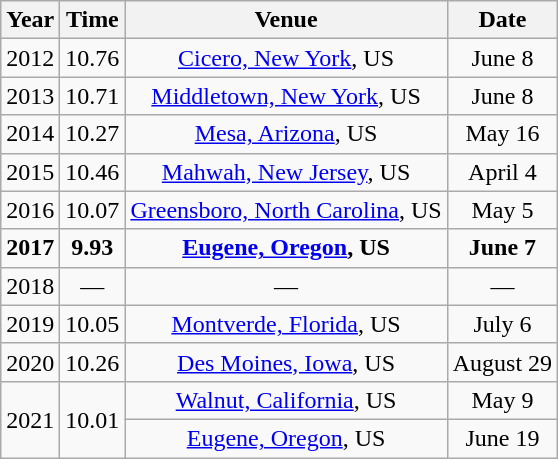<table class="wikitable sortable" style=text-align:center>
<tr>
<th>Year</th>
<th>Time</th>
<th>Venue</th>
<th>Date</th>
</tr>
<tr>
<td>2012</td>
<td>10.76</td>
<td><a href='#'>Cicero, New York</a>, US</td>
<td>June 8</td>
</tr>
<tr>
<td>2013</td>
<td>10.71</td>
<td><a href='#'>Middletown, New York</a>, US</td>
<td>June 8</td>
</tr>
<tr>
<td>2014</td>
<td>10.27</td>
<td><a href='#'>Mesa, Arizona</a>, US</td>
<td>May 16</td>
</tr>
<tr>
<td>2015</td>
<td>10.46</td>
<td><a href='#'>Mahwah, New Jersey</a>, US</td>
<td>April 4</td>
</tr>
<tr>
<td>2016</td>
<td>10.07</td>
<td><a href='#'>Greensboro, North Carolina</a>, US</td>
<td>May 5</td>
</tr>
<tr>
<td><strong>2017</strong></td>
<td><strong>9.93</strong></td>
<td><strong><a href='#'>Eugene, Oregon</a>, US</strong></td>
<td><strong>June 7</strong></td>
</tr>
<tr>
<td>2018</td>
<td data-sort-value=999>—</td>
<td>—</td>
<td>—</td>
</tr>
<tr>
<td>2019</td>
<td>10.05</td>
<td><a href='#'>Montverde, Florida</a>, US</td>
<td>July 6</td>
</tr>
<tr>
<td>2020</td>
<td>10.26</td>
<td><a href='#'>Des Moines, Iowa</a>, US</td>
<td>August 29</td>
</tr>
<tr>
<td rowspan=2>2021</td>
<td rowspan=2>10.01</td>
<td><a href='#'>Walnut, California</a>, US</td>
<td>May 9</td>
</tr>
<tr>
<td><a href='#'>Eugene, Oregon</a>, US</td>
<td>June 19</td>
</tr>
</table>
